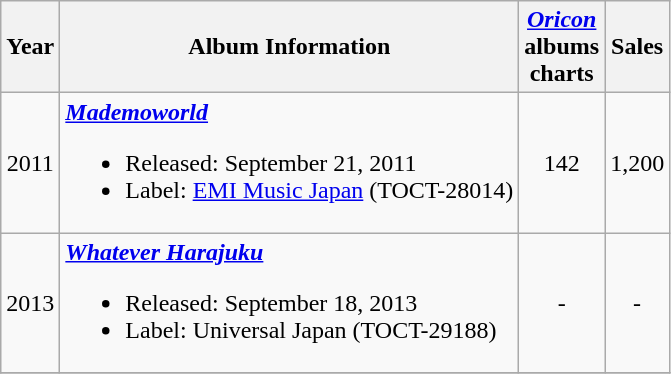<table class="wikitable">
<tr>
<th rowspan="1">Year</th>
<th rowspan="1">Album Information</th>
<th colspan="1"><em><a href='#'>Oricon</a></em><br>albums<br>charts<br></th>
<th colspan="1">Sales<br></th>
</tr>
<tr>
<td align="center">2011</td>
<td><strong><em><a href='#'>Mademoworld</a></em></strong><br><ul><li>Released: September 21, 2011</li><li>Label: <a href='#'>EMI Music Japan</a> (TOCT-28014)</li></ul></td>
<td align="center">142</td>
<td align="center">1,200</td>
</tr>
<tr>
<td align="center">2013</td>
<td><strong><em><a href='#'>Whatever Harajuku</a></em></strong><br><ul><li>Released: September 18, 2013</li><li>Label: Universal Japan (TOCT-29188)</li></ul></td>
<td align="center">-</td>
<td align="center">-</td>
</tr>
<tr>
</tr>
</table>
